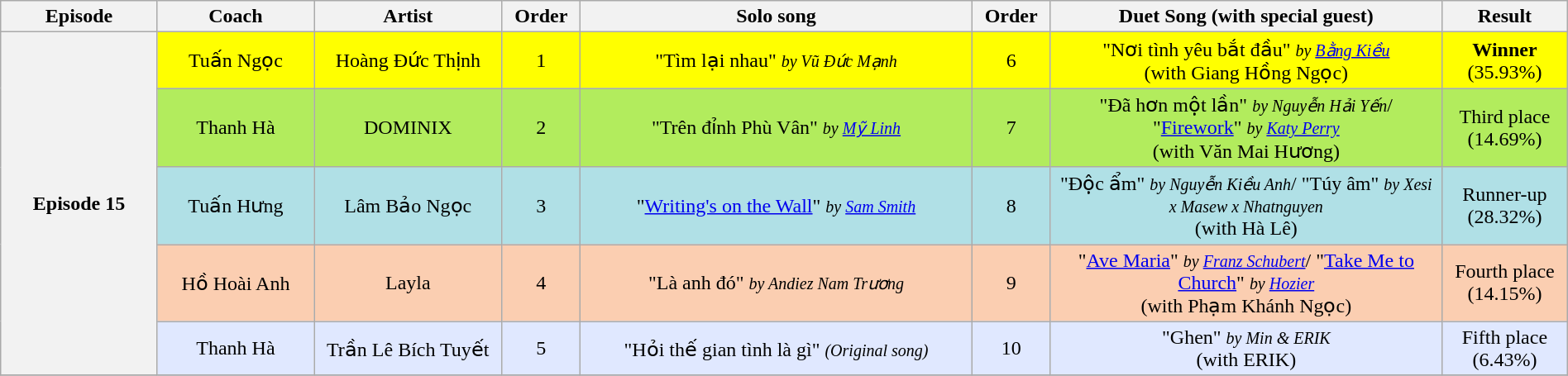<table class="wikitable" style="text-align:center; width:100%;">
<tr>
<th style="width:10%;">Episode</th>
<th style="width:10%;">Coach</th>
<th style="width:12%;">Artist</th>
<th style="width:05%;">Order</th>
<th style="width:25%;">Solo song</th>
<th style="width:05%;">Order</th>
<th style="width:25%;">Duet Song (with special guest)</th>
<th style="width:08%;">Result</th>
</tr>
<tr>
<th rowspan="5" scope="row">Episode 15<br><small></small></th>
<td style="background:yellow;">Tuấn Ngọc</td>
<td style="background:yellow;">Hoàng Đức Thịnh</td>
<td style="background:yellow;">1</td>
<td style="background:yellow;">"Tìm lại nhau" <small><em>by Vũ Đức Mạnh</em></small></td>
<td style="background:yellow;">6</td>
<td style="background:yellow;">"Nơi tình yêu bắt đầu" <small><em>by <a href='#'>Bằng Kiều</a></em></small><br>(with Giang Hồng Ngọc)</td>
<td style="background:yellow;"><strong>Winner</strong> (35.93%)</td>
</tr>
<tr>
<td style="background:#B2EC5D;">Thanh Hà</td>
<td style="background:#B2EC5D;">DOMINIX</td>
<td style="background:#B2EC5D;">2</td>
<td style="background:#B2EC5D;">"Trên đỉnh Phù Vân" <small><em>by <a href='#'>Mỹ Linh</a></em></small></td>
<td style="background:#B2EC5D;">7</td>
<td style="background:#B2EC5D;">"Đã hơn một lần" <small><em>by Nguyễn Hải Yến</em></small>/ "<a href='#'>Firework</a>" <small><em>by <a href='#'>Katy Perry</a></em></small><br>(with Văn Mai Hương)</td>
<td style="background:#B2EC5D;">Third place (14.69%)</td>
</tr>
<tr>
<td style="background:#B0E0E6;">Tuấn Hưng</td>
<td style="background:#B0E0E6;">Lâm Bảo Ngọc</td>
<td style="background:#B0E0E6;">3</td>
<td style="background:#B0E0E6;">"<a href='#'>Writing's on the Wall</a>" <small><em>by <a href='#'>Sam Smith</a></em></small></td>
<td style="background:#B0E0E6;">8</td>
<td style="background:#B0E0E6;">"Độc ẩm" <small><em>by Nguyễn Kiều Anh</em></small>/ "Túy âm" <small><em>by Xesi x Masew x Nhatnguyen</em></small><br>(with Hà Lê)</td>
<td style="background:#B0E0E6;">Runner-up (28.32%)</td>
</tr>
<tr>
<td style="background:#FBCEB1;">Hồ Hoài Anh</td>
<td style="background:#FBCEB1;">Layla</td>
<td style="background:#FBCEB1;">4</td>
<td style="background:#FBCEB1;">"Là anh đó" <small><em>by Andiez Nam Trương</em></small></td>
<td style="background:#FBCEB1;">9</td>
<td style="background:#FBCEB1;">"<a href='#'>Ave Maria</a>" <small><em>by <a href='#'>Franz Schubert</a></em></small>/ "<a href='#'>Take Me to Church</a>" <small><em>by <a href='#'>Hozier</a></em></small><br>(with Phạm Khánh Ngọc)</td>
<td style="background:#FBCEB1;">Fourth place (14.15%)</td>
</tr>
<tr>
<td style="background:#E0E8FF;">Thanh Hà</td>
<td style="background:#E0E8FF;">Trần Lê Bích Tuyết</td>
<td style="background:#E0E8FF;">5</td>
<td style="background:#E0E8FF;">"Hỏi thế gian tình là gì" <small><em>(Original song)</em></small></td>
<td style="background:#E0E8FF;">10</td>
<td style="background:#E0E8FF;">"Ghen" <small><em>by Min & ERIK</em></small><br>(with ERIK)</td>
<td style="background:#E0E8FF;">Fifth place (6.43%)</td>
</tr>
<tr>
</tr>
</table>
